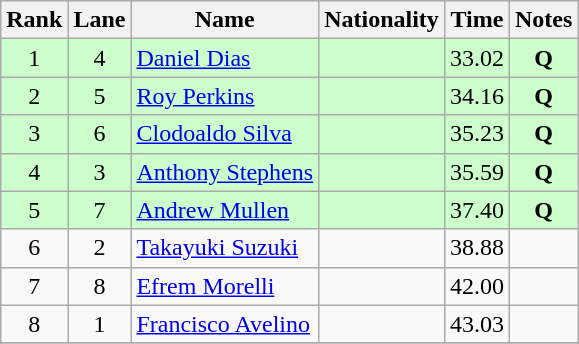<table class="wikitable">
<tr>
<th>Rank</th>
<th>Lane</th>
<th>Name</th>
<th>Nationality</th>
<th>Time</th>
<th>Notes</th>
</tr>
<tr bgcolor=ccffcc>
<td align=center>1</td>
<td align=center>4</td>
<td><a href='#'>Daniel Dias</a></td>
<td></td>
<td align=center>33.02</td>
<td align=center><strong>Q</strong></td>
</tr>
<tr bgcolor=ccffcc>
<td align=center>2</td>
<td align=center>5</td>
<td><a href='#'>Roy Perkins</a></td>
<td></td>
<td align=center>34.16</td>
<td align=center><strong>Q</strong></td>
</tr>
<tr bgcolor=ccffcc>
<td align=center>3</td>
<td align=center>6</td>
<td><a href='#'>Clodoaldo Silva</a></td>
<td></td>
<td align=center>35.23</td>
<td align=center><strong>Q</strong></td>
</tr>
<tr bgcolor=ccffcc>
<td align=center>4</td>
<td align=center>3</td>
<td><a href='#'>Anthony Stephens</a></td>
<td></td>
<td align=center>35.59</td>
<td align=center><strong>Q</strong></td>
</tr>
<tr bgcolor=ccffcc>
<td align=center>5</td>
<td align=center>7</td>
<td><a href='#'>Andrew Mullen</a></td>
<td></td>
<td align=center>37.40</td>
<td align=center><strong>Q</strong></td>
</tr>
<tr>
<td align=center>6</td>
<td align=center>2</td>
<td><a href='#'>Takayuki Suzuki</a></td>
<td></td>
<td align=center>38.88</td>
<td align=center></td>
</tr>
<tr>
<td align=center>7</td>
<td align=center>8</td>
<td><a href='#'>Efrem Morelli</a></td>
<td></td>
<td align=center>42.00</td>
<td align=center></td>
</tr>
<tr>
<td align=center>8</td>
<td align=center>1</td>
<td><a href='#'>Francisco Avelino</a></td>
<td></td>
<td align=center>43.03</td>
<td align=center></td>
</tr>
<tr>
</tr>
</table>
